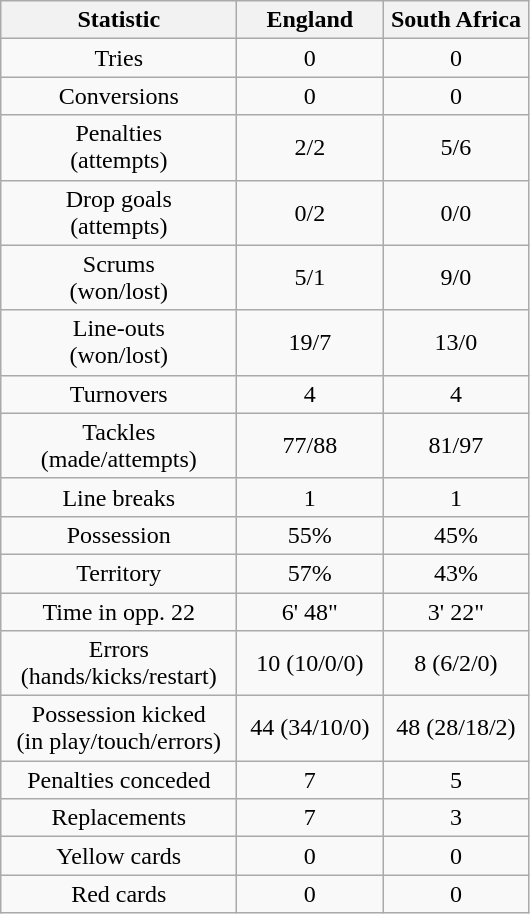<table class="wikitable" style="text-align:center">
<tr>
<th width=150>Statistic</th>
<th width=90>England</th>
<th width=90>South Africa</th>
</tr>
<tr>
<td>Tries</td>
<td>0</td>
<td>0</td>
</tr>
<tr>
<td>Conversions</td>
<td>0</td>
<td>0</td>
</tr>
<tr>
<td>Penalties<br>(attempts)</td>
<td>2/2</td>
<td>5/6</td>
</tr>
<tr>
<td>Drop goals<br>(attempts)</td>
<td>0/2</td>
<td>0/0</td>
</tr>
<tr>
<td>Scrums<br>(won/lost)</td>
<td>5/1</td>
<td>9/0</td>
</tr>
<tr>
<td>Line-outs<br>(won/lost)</td>
<td>19/7</td>
<td>13/0</td>
</tr>
<tr>
<td>Turnovers</td>
<td>4</td>
<td>4</td>
</tr>
<tr>
<td>Tackles<br>(made/attempts)</td>
<td>77/88</td>
<td>81/97</td>
</tr>
<tr>
<td>Line breaks</td>
<td>1</td>
<td>1</td>
</tr>
<tr>
<td>Possession</td>
<td>55%</td>
<td>45%</td>
</tr>
<tr>
<td>Territory</td>
<td>57%</td>
<td>43%</td>
</tr>
<tr>
<td>Time in opp. 22</td>
<td>6' 48"</td>
<td>3' 22"</td>
</tr>
<tr>
<td>Errors<br>(hands/kicks/restart)</td>
<td>10 (10/0/0)</td>
<td>8 (6/2/0)</td>
</tr>
<tr>
<td>Possession kicked<br>(in play/touch/errors)</td>
<td>44 (34/10/0)</td>
<td>48 (28/18/2)</td>
</tr>
<tr>
<td>Penalties conceded</td>
<td>7</td>
<td>5</td>
</tr>
<tr>
<td>Replacements</td>
<td>7</td>
<td>3</td>
</tr>
<tr>
<td>Yellow cards</td>
<td>0</td>
<td>0</td>
</tr>
<tr>
<td>Red cards</td>
<td>0</td>
<td>0</td>
</tr>
</table>
